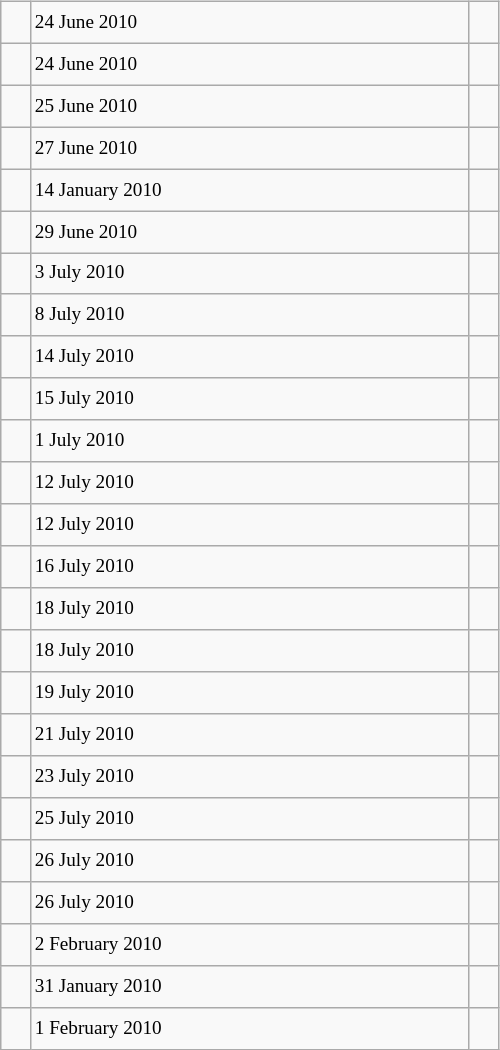<table class="wikitable" style="font-size: 80%; float: left; width: 26em; margin-right: 1em; height: 700px">
<tr>
<td></td>
<td>24 June 2010</td>
<td></td>
</tr>
<tr>
<td></td>
<td>24 June 2010</td>
<td></td>
</tr>
<tr>
<td></td>
<td>25 June 2010</td>
<td></td>
</tr>
<tr>
<td></td>
<td>27 June 2010</td>
<td></td>
</tr>
<tr>
<td></td>
<td>14 January 2010</td>
<td></td>
</tr>
<tr>
<td></td>
<td>29 June 2010</td>
<td></td>
</tr>
<tr>
<td></td>
<td>3 July 2010</td>
<td></td>
</tr>
<tr>
<td></td>
<td>8 July 2010</td>
<td></td>
</tr>
<tr>
<td></td>
<td>14 July 2010</td>
<td></td>
</tr>
<tr>
<td></td>
<td>15 July 2010</td>
<td></td>
</tr>
<tr>
<td></td>
<td>1 July 2010</td>
<td></td>
</tr>
<tr>
<td></td>
<td>12 July 2010</td>
<td></td>
</tr>
<tr>
<td></td>
<td>12 July 2010</td>
<td></td>
</tr>
<tr>
<td></td>
<td>16 July 2010</td>
<td></td>
</tr>
<tr>
<td></td>
<td>18 July 2010</td>
<td></td>
</tr>
<tr>
<td></td>
<td>18 July 2010</td>
<td></td>
</tr>
<tr>
<td></td>
<td>19 July 2010</td>
<td></td>
</tr>
<tr>
<td></td>
<td>21 July 2010</td>
<td></td>
</tr>
<tr>
<td></td>
<td>23 July 2010</td>
<td></td>
</tr>
<tr>
<td></td>
<td>25 July 2010</td>
<td></td>
</tr>
<tr>
<td></td>
<td>26 July 2010</td>
<td></td>
</tr>
<tr>
<td></td>
<td>26 July 2010</td>
<td></td>
</tr>
<tr>
<td></td>
<td>2 February 2010</td>
<td></td>
</tr>
<tr>
<td></td>
<td>31 January 2010</td>
<td></td>
</tr>
<tr>
<td></td>
<td>1 February 2010</td>
<td></td>
</tr>
</table>
